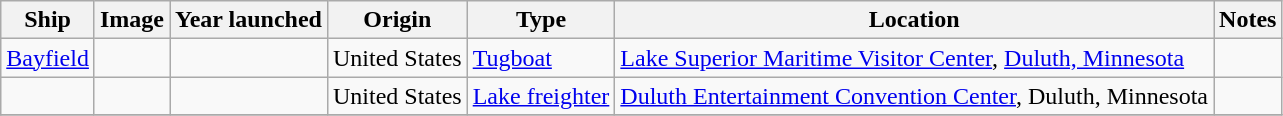<table class="wikitable sortable">
<tr>
<th>Ship</th>
<th>Image</th>
<th>Year launched</th>
<th>Origin</th>
<th>Type</th>
<th>Location</th>
<th>Notes</th>
</tr>
<tr>
<td data-sort-value=><a href='#'>Bayfield</a></td>
<td></td>
<td></td>
<td> United States</td>
<td><a href='#'>Tugboat</a></td>
<td><a href='#'>Lake Superior Maritime Visitor Center</a>, <a href='#'>Duluth, Minnesota</a><br></td>
</tr>
<tr>
<td data-sort-value=William A. Irvin></td>
<td></td>
<td></td>
<td> United States</td>
<td><a href='#'>Lake freighter</a></td>
<td><a href='#'>Duluth Entertainment Convention Center</a>, Duluth, Minnesota<br></td>
<td></td>
</tr>
<tr>
</tr>
</table>
